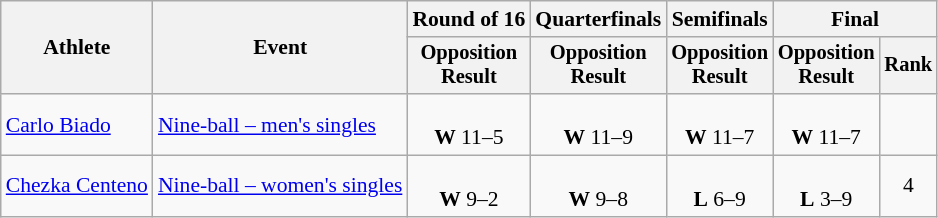<table class="wikitable" style="font-size:90%">
<tr>
<th rowspan="2">Athlete</th>
<th rowspan="2">Event</th>
<th>Round of 16</th>
<th>Quarterfinals</th>
<th>Semifinals</th>
<th colspan=2>Final</th>
</tr>
<tr style="font-size:95%">
<th>Opposition<br>Result</th>
<th>Opposition<br>Result</th>
<th>Opposition<br>Result</th>
<th>Opposition<br>Result</th>
<th>Rank</th>
</tr>
<tr align=center>
<td align=left><a href='#'>Carlo Biado</a></td>
<td align=left><a href='#'>Nine-ball – men's singles</a></td>
<td><br><strong>W</strong> 11–5</td>
<td><br><strong>W</strong> 11–9</td>
<td><br><strong>W</strong> 11–7</td>
<td><br><strong>W</strong> 11–7</td>
<td></td>
</tr>
<tr align=center>
<td align=left><a href='#'>Chezka Centeno</a></td>
<td align=left><a href='#'>Nine-ball – women's singles</a></td>
<td><br><strong>W</strong> 9–2</td>
<td><br><strong>W</strong> 9–8</td>
<td><br><strong>L</strong> 6–9</td>
<td><br><strong>L</strong> 3–9</td>
<td>4</td>
</tr>
</table>
